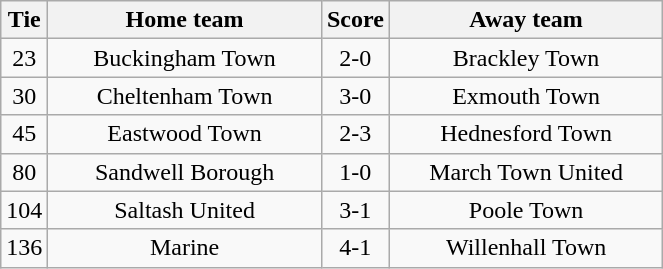<table class="wikitable" style="text-align:center;">
<tr>
<th width=20>Tie</th>
<th width=175>Home team</th>
<th width=20>Score</th>
<th width=175>Away team</th>
</tr>
<tr>
<td>23</td>
<td>Buckingham Town</td>
<td>2-0</td>
<td>Brackley Town</td>
</tr>
<tr>
<td>30</td>
<td>Cheltenham Town</td>
<td>3-0</td>
<td>Exmouth Town</td>
</tr>
<tr>
<td>45</td>
<td>Eastwood Town</td>
<td>2-3</td>
<td>Hednesford Town</td>
</tr>
<tr>
<td>80</td>
<td>Sandwell Borough</td>
<td>1-0</td>
<td>March Town United</td>
</tr>
<tr>
<td>104</td>
<td>Saltash United</td>
<td>3-1</td>
<td>Poole Town</td>
</tr>
<tr>
<td>136</td>
<td>Marine</td>
<td>4-1</td>
<td>Willenhall Town</td>
</tr>
</table>
